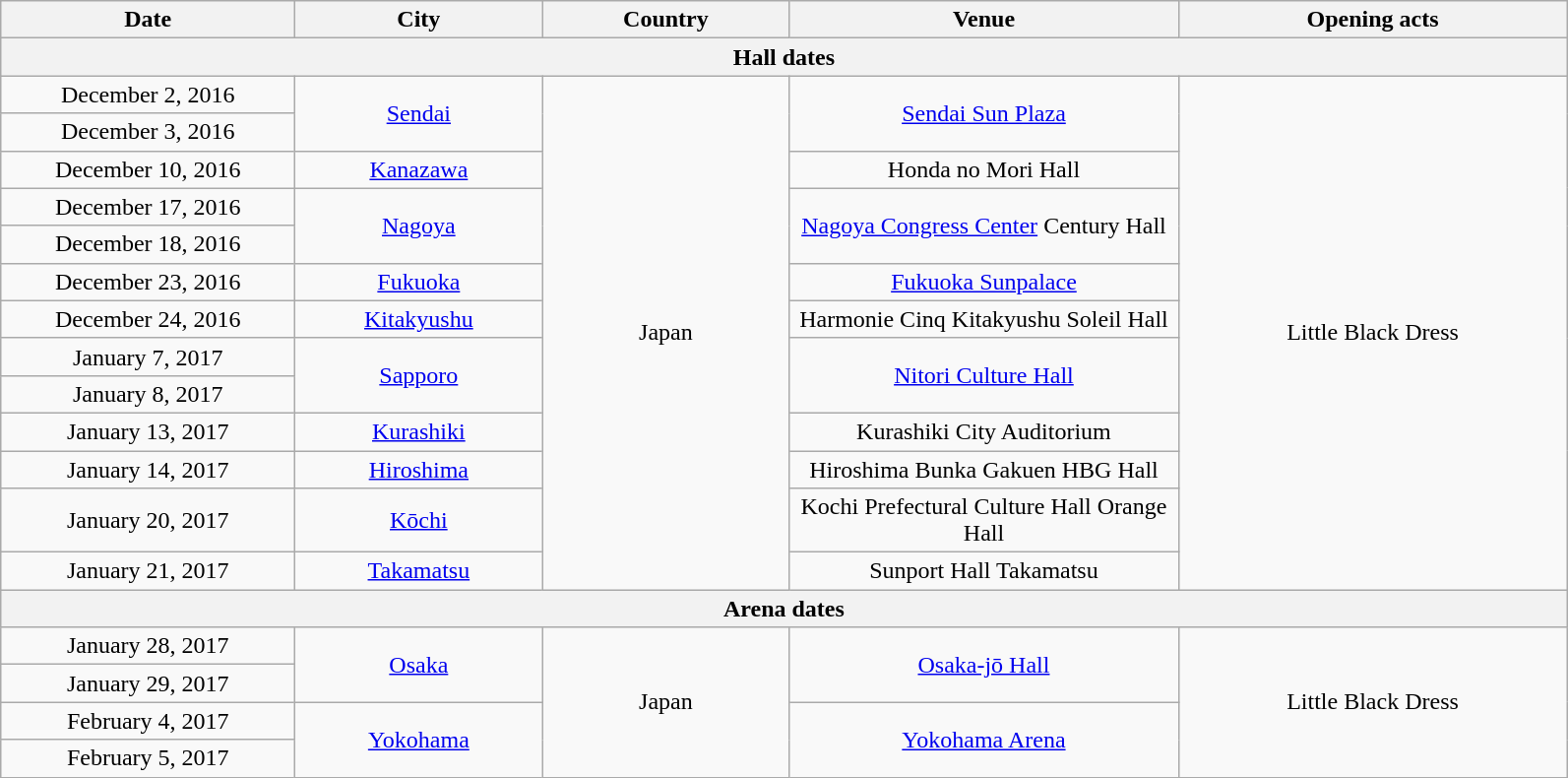<table class="wikitable plainrowheaders" style="text-align:center;">
<tr>
<th scope="col" style="width:12em;">Date</th>
<th scope="col" style="width:10em;">City</th>
<th scope="col" style="width:10em;">Country</th>
<th scope="col" style="width:16em;">Venue</th>
<th scope="col" style="width:16em;">Opening acts</th>
</tr>
<tr>
<th colspan="5">Hall dates</th>
</tr>
<tr>
<td>December 2, 2016</td>
<td rowspan="2"><a href='#'>Sendai</a></td>
<td rowspan="13">Japan</td>
<td rowspan="2"><a href='#'>Sendai Sun Plaza</a></td>
<td rowspan="13">Little Black Dress</td>
</tr>
<tr>
<td>December 3, 2016</td>
</tr>
<tr>
<td>December 10, 2016</td>
<td><a href='#'>Kanazawa</a></td>
<td>Honda no Mori Hall</td>
</tr>
<tr>
<td>December 17, 2016</td>
<td rowspan="2"><a href='#'>Nagoya</a></td>
<td rowspan="2"><a href='#'>Nagoya Congress Center</a> Century Hall</td>
</tr>
<tr>
<td>December 18, 2016</td>
</tr>
<tr>
<td>December 23, 2016</td>
<td><a href='#'>Fukuoka</a></td>
<td><a href='#'>Fukuoka Sunpalace</a></td>
</tr>
<tr>
<td>December 24, 2016</td>
<td><a href='#'>Kitakyushu</a></td>
<td>Harmonie Cinq Kitakyushu Soleil Hall</td>
</tr>
<tr>
<td>January 7, 2017</td>
<td rowspan="2"><a href='#'>Sapporo</a></td>
<td rowspan="2"><a href='#'>Nitori Culture Hall</a></td>
</tr>
<tr>
<td>January 8, 2017</td>
</tr>
<tr>
<td>January 13, 2017</td>
<td><a href='#'>Kurashiki</a></td>
<td>Kurashiki City Auditorium</td>
</tr>
<tr>
<td>January 14, 2017</td>
<td><a href='#'>Hiroshima</a></td>
<td>Hiroshima Bunka Gakuen HBG Hall</td>
</tr>
<tr>
<td>January 20, 2017</td>
<td><a href='#'>Kōchi</a></td>
<td>Kochi Prefectural Culture Hall Orange Hall</td>
</tr>
<tr>
<td>January 21, 2017</td>
<td><a href='#'>Takamatsu</a></td>
<td>Sunport Hall Takamatsu</td>
</tr>
<tr>
<th colspan="5">Arena dates</th>
</tr>
<tr>
<td>January 28, 2017</td>
<td rowspan="2"><a href='#'>Osaka</a></td>
<td rowspan="4">Japan</td>
<td rowspan="2"><a href='#'>Osaka-jō Hall</a></td>
<td rowspan="4">Little Black Dress</td>
</tr>
<tr>
<td>January 29, 2017</td>
</tr>
<tr>
<td>February 4, 2017</td>
<td rowspan="2"><a href='#'>Yokohama</a></td>
<td rowspan="2"><a href='#'>Yokohama Arena</a></td>
</tr>
<tr>
<td>February 5, 2017</td>
</tr>
</table>
